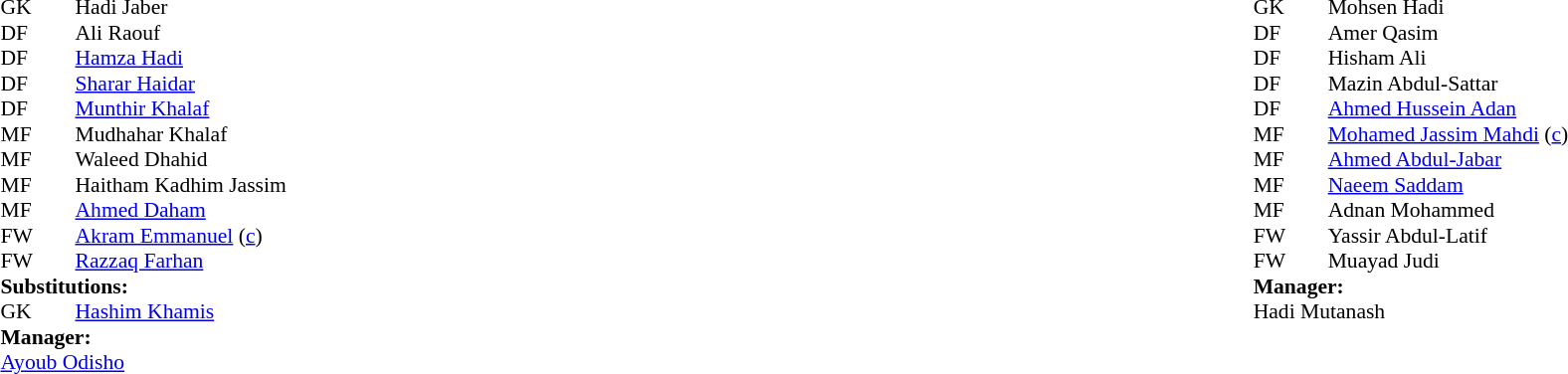<table style="width:100%">
<tr>
<td style="vertical-align:top; width:40%"><br><table style="font-size: 90%" cellspacing="0" cellpadding="0">
<tr>
<th width=25></th>
<th width=25></th>
</tr>
<tr>
<td>GK</td>
<td></td>
<td> Hadi Jaber</td>
<td></td>
</tr>
<tr>
<td>DF</td>
<td></td>
<td> Ali Raouf</td>
</tr>
<tr>
<td>DF</td>
<td></td>
<td> <a href='#'>Hamza Hadi</a></td>
</tr>
<tr>
<td>DF</td>
<td></td>
<td> <a href='#'>Sharar Haidar</a></td>
</tr>
<tr>
<td>DF</td>
<td></td>
<td> <a href='#'>Munthir Khalaf</a></td>
</tr>
<tr>
<td>MF</td>
<td></td>
<td> Mudhahar Khalaf</td>
</tr>
<tr>
<td>MF</td>
<td></td>
<td> Waleed Dhahid</td>
</tr>
<tr>
<td>MF</td>
<td></td>
<td> Haitham Kadhim Jassim</td>
</tr>
<tr>
<td>MF</td>
<td></td>
<td> <a href='#'>Ahmed Daham</a></td>
</tr>
<tr>
<td>FW</td>
<td></td>
<td> <a href='#'>Akram Emmanuel</a> (<a href='#'>c</a>)</td>
</tr>
<tr>
<td>FW</td>
<td></td>
<td> <a href='#'>Razzaq Farhan</a></td>
</tr>
<tr>
<td colspan=3><strong>Substitutions:</strong></td>
</tr>
<tr>
<td>GK</td>
<td></td>
<td> <a href='#'>Hashim Khamis</a></td>
<td></td>
<td></td>
</tr>
<tr>
<td colspan=3><strong>Manager:</strong></td>
</tr>
<tr>
<td colspan=4> <a href='#'>Ayoub Odisho</a></td>
</tr>
</table>
</td>
<td valign="top"></td>
<td style="vertical-align:top; width:50%"><br><table cellspacing="0" cellpadding="0" style="font-size:90%; margin:auto">
<tr>
<th width=25></th>
<th width=25></th>
</tr>
<tr>
<td>GK</td>
<td></td>
<td> Mohsen Hadi</td>
</tr>
<tr>
<td>DF</td>
<td></td>
<td> Amer Qasim</td>
</tr>
<tr>
<td>DF</td>
<td></td>
<td> Hisham Ali</td>
</tr>
<tr>
<td>DF</td>
<td></td>
<td> Mazin Abdul-Sattar</td>
</tr>
<tr>
<td>DF</td>
<td></td>
<td> <a href='#'>Ahmed Hussein Adan</a></td>
</tr>
<tr>
<td>MF</td>
<td></td>
<td> <a href='#'>Mohamed Jassim Mahdi</a> (<a href='#'>c</a>)</td>
</tr>
<tr>
<td>MF</td>
<td></td>
<td> <a href='#'>Ahmed Abdul-Jabar</a></td>
</tr>
<tr>
<td>MF</td>
<td></td>
<td> <a href='#'>Naeem Saddam</a></td>
</tr>
<tr>
<td>MF</td>
<td></td>
<td> Adnan Mohammed</td>
</tr>
<tr>
<td>FW</td>
<td></td>
<td> Yassir Abdul-Latif</td>
</tr>
<tr>
<td>FW</td>
<td></td>
<td> Muayad Judi</td>
</tr>
<tr>
<td colspan=3><strong>Manager:</strong></td>
</tr>
<tr>
<td colspan=3> Hadi Mutanash</td>
</tr>
</table>
</td>
</tr>
</table>
